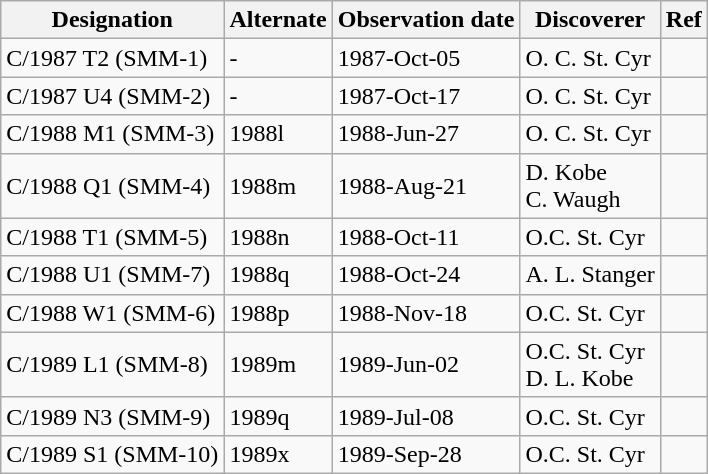<table class="wikitable">
<tr>
<th>Designation</th>
<th>Alternate</th>
<th>Observation date</th>
<th>Discoverer</th>
<th>Ref</th>
</tr>
<tr>
<td>C/1987 T2 (SMM-1)</td>
<td>-</td>
<td>1987-Oct-05</td>
<td>O. C. St. Cyr</td>
<td></td>
</tr>
<tr>
<td>C/1987 U4 (SMM-2)</td>
<td>-</td>
<td>1987-Oct-17</td>
<td>O. C. St. Cyr</td>
<td></td>
</tr>
<tr>
<td>C/1988 M1 (SMM-3)</td>
<td>1988l</td>
<td>1988-Jun-27</td>
<td>O. C. St. Cyr</td>
<td></td>
</tr>
<tr>
<td>C/1988 Q1 (SMM-4)</td>
<td>1988m</td>
<td>1988-Aug-21</td>
<td>D. Kobe<br>C. Waugh</td>
<td></td>
</tr>
<tr>
<td>C/1988 T1 (SMM-5)</td>
<td>1988n</td>
<td>1988-Oct-11</td>
<td>O.C. St. Cyr</td>
<td></td>
</tr>
<tr>
<td>C/1988 U1 (SMM-7)</td>
<td>1988q</td>
<td>1988-Oct-24</td>
<td>A. L. Stanger</td>
<td></td>
</tr>
<tr>
<td>C/1988 W1 (SMM-6)</td>
<td>1988p</td>
<td>1988-Nov-18</td>
<td>O.C. St. Cyr</td>
<td></td>
</tr>
<tr>
<td>C/1989 L1 (SMM-8)</td>
<td>1989m</td>
<td>1989-Jun-02</td>
<td>O.C. St. Cyr<br>D. L. Kobe</td>
<td></td>
</tr>
<tr>
<td>C/1989 N3 (SMM-9)</td>
<td>1989q</td>
<td>1989-Jul-08</td>
<td>O.C. St. Cyr</td>
<td></td>
</tr>
<tr>
<td>C/1989 S1 (SMM-10)</td>
<td>1989x</td>
<td>1989-Sep-28</td>
<td>O.C. St. Cyr</td>
<td></td>
</tr>
</table>
